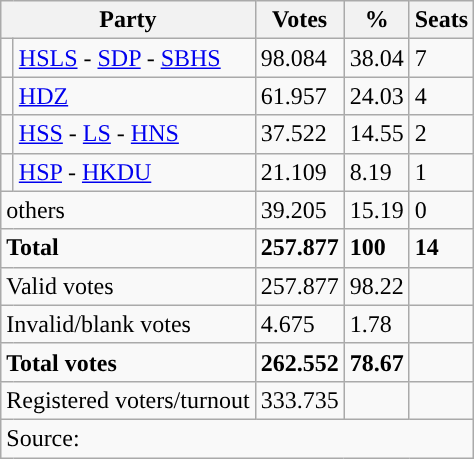<table class="wikitable" style="text-align: left;">
<tr>
<th colspan="2">Party</th>
<th>Votes</th>
<th>%</th>
<th>Seats</th>
</tr>
<tr>
<td style="background-color: "></td>
<td><a href='#'>HSLS</a> - <a href='#'>SDP</a> - <a href='#'>SBHS</a></td>
<td>98.084</td>
<td>38.04</td>
<td>7</td>
</tr>
<tr>
<td style="background-color: "></td>
<td><a href='#'>HDZ</a></td>
<td>61.957</td>
<td>24.03</td>
<td>4</td>
</tr>
<tr>
<td style="background-color: "></td>
<td><a href='#'>HSS</a> - <a href='#'>LS</a> - <a href='#'>HNS</a></td>
<td>37.522</td>
<td>14.55</td>
<td>2</td>
</tr>
<tr>
<td style="background-color: "></td>
<td><a href='#'>HSP</a> - <a href='#'>HKDU</a></td>
<td>21.109</td>
<td>8.19</td>
<td>1</td>
</tr>
<tr>
<td colspan="2">others</td>
<td>39.205</td>
<td>15.19</td>
<td>0</td>
</tr>
<tr>
<td colspan="2"><strong>Total</strong></td>
<td><strong>257.877</strong></td>
<td><strong>100</strong></td>
<td><strong>14</strong></td>
</tr>
<tr>
<td colspan="2">Valid votes</td>
<td>257.877</td>
<td>98.22</td>
<td></td>
</tr>
<tr>
<td colspan="2">Invalid/blank votes</td>
<td>4.675</td>
<td>1.78</td>
<td></td>
</tr>
<tr>
<td colspan="2"><strong>Total votes</strong></td>
<td><strong>262.552</strong></td>
<td><strong>78.67</strong></td>
<td></td>
</tr>
<tr>
<td colspan="2">Registered voters/turnout</td>
<td votes14="5343">333.735</td>
<td></td>
<td></td>
</tr>
<tr>
<td colspan="5">Source: </td>
</tr>
</table>
